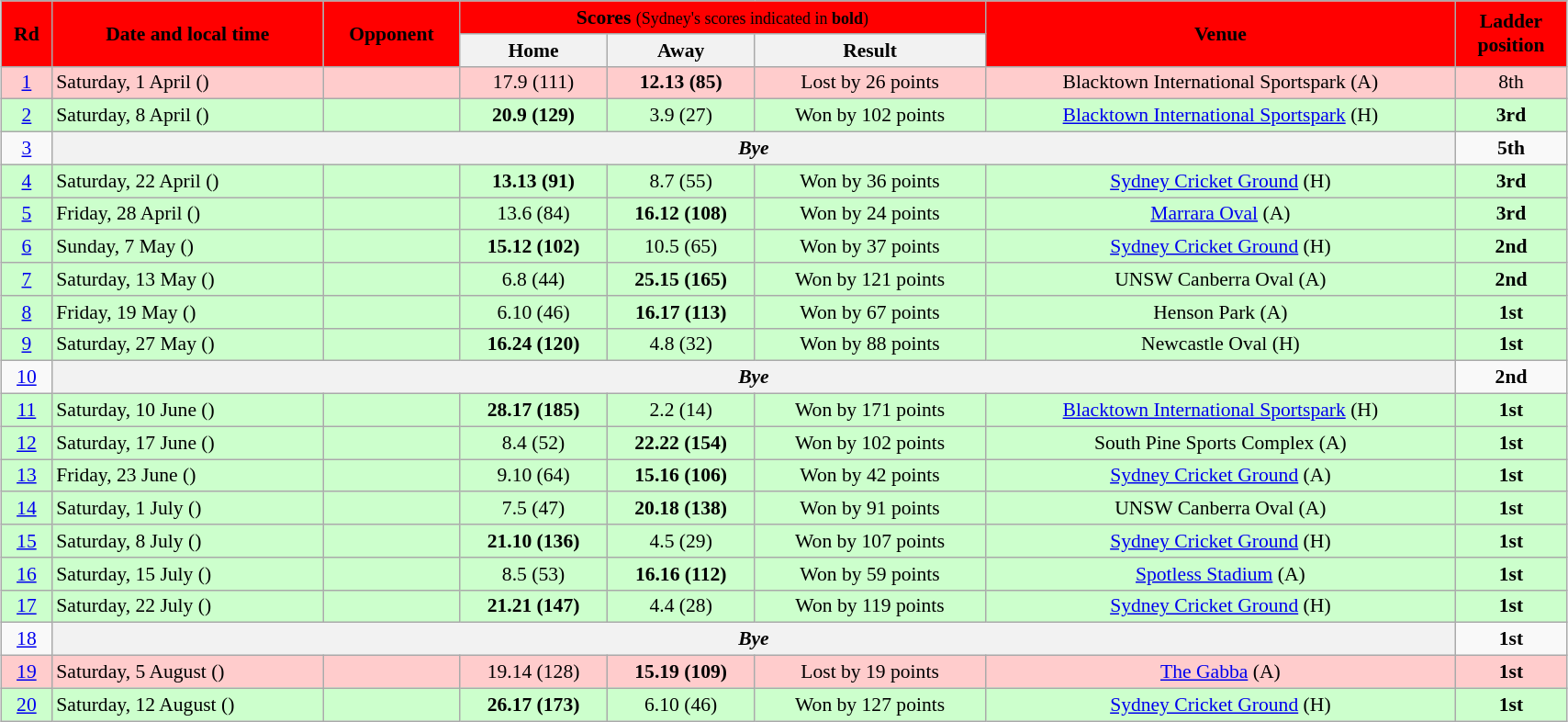<table class="wikitable" style="font-size:90%; text-align:center; width: 90%; margin-left: auto; margin-right: auto;">
<tr style="background:#FF0000;">
<td rowspan=2><span><strong>Rd</strong></span></td>
<td rowspan=2><span><strong>Date and local time</strong></span></td>
<td rowspan=2><span><strong>Opponent</strong></span></td>
<td colspan=3><span><strong>Scores</strong> <small>(Sydney's scores indicated in <strong>bold</strong>)</small></span></td>
<td rowspan=2><span><strong>Venue</strong></span></td>
<td rowspan=2><span><strong>Ladder<br>position</strong></span></td>
</tr>
<tr>
<th><span>Home</span></th>
<th><span>Away</span></th>
<th><span>Result</span></th>
</tr>
<tr style="background:#fcc;">
<td><a href='#'>1</a></td>
<td align=left>Saturday, 1 April ()</td>
<td align=left></td>
<td>17.9 (111)</td>
<td><strong>12.13 (85)</strong></td>
<td>Lost by 26 points</td>
<td>Blacktown International Sportspark (A)</td>
<td>8th</td>
</tr>
<tr style="background:#cfc;">
<td><a href='#'>2</a></td>
<td align=left>Saturday, 8 April ()</td>
<td align=left></td>
<td><strong>20.9 (129)</strong></td>
<td>3.9 (27)</td>
<td>Won by 102 points</td>
<td><a href='#'>Blacktown International Sportspark</a> (H)</td>
<td><strong>3rd</strong></td>
</tr>
<tr>
<td><a href='#'>3</a></td>
<th colspan=6><span><em>Bye</em></span></th>
<td><strong>5th</strong></td>
</tr>
<tr style="background:#cfc;">
<td><a href='#'>4</a></td>
<td align=left>Saturday, 22 April ()</td>
<td align=left></td>
<td><strong>13.13 (91)</strong></td>
<td>8.7 (55)</td>
<td>Won by 36 points</td>
<td><a href='#'>Sydney Cricket Ground</a> (H)</td>
<td><strong>3rd</strong></td>
</tr>
<tr style="background:#cfc;">
<td><a href='#'>5</a></td>
<td align=left>Friday, 28 April ()</td>
<td align=left></td>
<td>13.6 (84)</td>
<td><strong>16.12 (108)</strong></td>
<td>Won by 24 points</td>
<td><a href='#'>Marrara Oval</a> (A)</td>
<td><strong>3rd</strong></td>
</tr>
<tr style="background:#cfc;">
<td><a href='#'>6</a></td>
<td align=left>Sunday, 7 May ()</td>
<td align=left></td>
<td><strong>15.12 (102)</strong></td>
<td>10.5 (65)</td>
<td>Won by 37 points</td>
<td><a href='#'>Sydney Cricket Ground</a> (H)</td>
<td><strong>2nd</strong></td>
</tr>
<tr style="background:#cfc;">
<td><a href='#'>7</a></td>
<td align=left>Saturday, 13 May ()</td>
<td align=left></td>
<td>6.8 (44)</td>
<td><strong>25.15 (165)</strong></td>
<td>Won by 121 points</td>
<td>UNSW Canberra Oval (A)</td>
<td><strong>2nd</strong></td>
</tr>
<tr style="background:#cfc;">
<td><a href='#'>8</a></td>
<td align=left>Friday, 19 May ()</td>
<td align=left></td>
<td>6.10 (46)</td>
<td><strong>16.17 (113)</strong></td>
<td>Won by 67 points</td>
<td>Henson Park (A)</td>
<td><strong>1st</strong></td>
</tr>
<tr style="background:#cfc;">
<td><a href='#'>9</a></td>
<td align=left>Saturday, 27 May ()</td>
<td align=left></td>
<td><strong>16.24 (120)</strong></td>
<td>4.8 (32)</td>
<td>Won by 88 points</td>
<td>Newcastle Oval (H)</td>
<td><strong>1st</strong></td>
</tr>
<tr>
<td><a href='#'>10</a></td>
<th colspan=6><span><em>Bye</em></span></th>
<td><strong>2nd</strong></td>
</tr>
<tr style="background:#cfc;">
<td><a href='#'>11</a></td>
<td align=left>Saturday, 10 June ()</td>
<td align=left></td>
<td><strong>28.17 (185)</strong></td>
<td>2.2 (14)</td>
<td>Won by 171 points</td>
<td><a href='#'>Blacktown International Sportspark</a> (H)</td>
<td><strong>1st</strong></td>
</tr>
<tr style="background:#cfc;">
<td><a href='#'>12</a></td>
<td align=left>Saturday, 17 June ()</td>
<td align=left></td>
<td>8.4 (52)</td>
<td><strong>22.22 (154)</strong></td>
<td>Won by 102 points</td>
<td>South Pine Sports Complex (A)</td>
<td><strong>1st</strong></td>
</tr>
<tr style="background:#cfc;">
<td><a href='#'>13</a></td>
<td align=left>Friday, 23 June ()</td>
<td align=left></td>
<td>9.10 (64)</td>
<td><strong>15.16 (106)</strong></td>
<td>Won by 42 points</td>
<td><a href='#'>Sydney Cricket Ground</a> (A)</td>
<td><strong>1st</strong></td>
</tr>
<tr style="background:#cfc;">
<td><a href='#'>14</a></td>
<td align=left>Saturday, 1 July ()</td>
<td align=left></td>
<td>7.5 (47)</td>
<td><strong>20.18 (138)</strong></td>
<td>Won by 91 points</td>
<td>UNSW Canberra Oval (A)</td>
<td><strong>1st</strong></td>
</tr>
<tr style="background:#cfc;">
<td><a href='#'>15</a></td>
<td align=left>Saturday, 8 July ()</td>
<td align=left></td>
<td><strong>21.10 (136)</strong></td>
<td>4.5 (29)</td>
<td>Won by 107 points</td>
<td><a href='#'>Sydney Cricket Ground</a> (H)</td>
<td><strong>1st</strong></td>
</tr>
<tr style="background:#cfc;">
<td><a href='#'>16</a></td>
<td align=left>Saturday, 15 July ()</td>
<td align=left></td>
<td>8.5 (53)</td>
<td><strong>16.16 (112)</strong></td>
<td>Won by 59 points</td>
<td><a href='#'>Spotless Stadium</a> (A)</td>
<td><strong>1st</strong></td>
</tr>
<tr style="background:#cfc;">
<td><a href='#'>17</a></td>
<td align=left>Saturday, 22 July ()</td>
<td align=left></td>
<td><strong>21.21 (147)</strong></td>
<td>4.4 (28)</td>
<td>Won by 119 points</td>
<td><a href='#'>Sydney Cricket Ground</a> (H)</td>
<td><strong>1st</strong></td>
</tr>
<tr>
<td><a href='#'>18</a></td>
<th colspan=6><span><em>Bye</em></span></th>
<td><strong>1st</strong></td>
</tr>
<tr style="background:#fcc;">
<td><a href='#'>19</a></td>
<td align=left>Saturday, 5 August ()</td>
<td align=left></td>
<td>19.14 (128)</td>
<td><strong>15.19 (109)</strong></td>
<td>Lost by 19 points</td>
<td><a href='#'>The Gabba</a> (A)</td>
<td><strong>1st</strong></td>
</tr>
<tr style="background:#cfc;">
<td><a href='#'>20</a></td>
<td align=left>Saturday, 12 August ()</td>
<td align=left></td>
<td><strong>26.17 (173)</strong></td>
<td>6.10 (46)</td>
<td>Won by 127 points</td>
<td><a href='#'>Sydney Cricket Ground</a> (H)</td>
<td><strong>1st</strong></td>
</tr>
</table>
